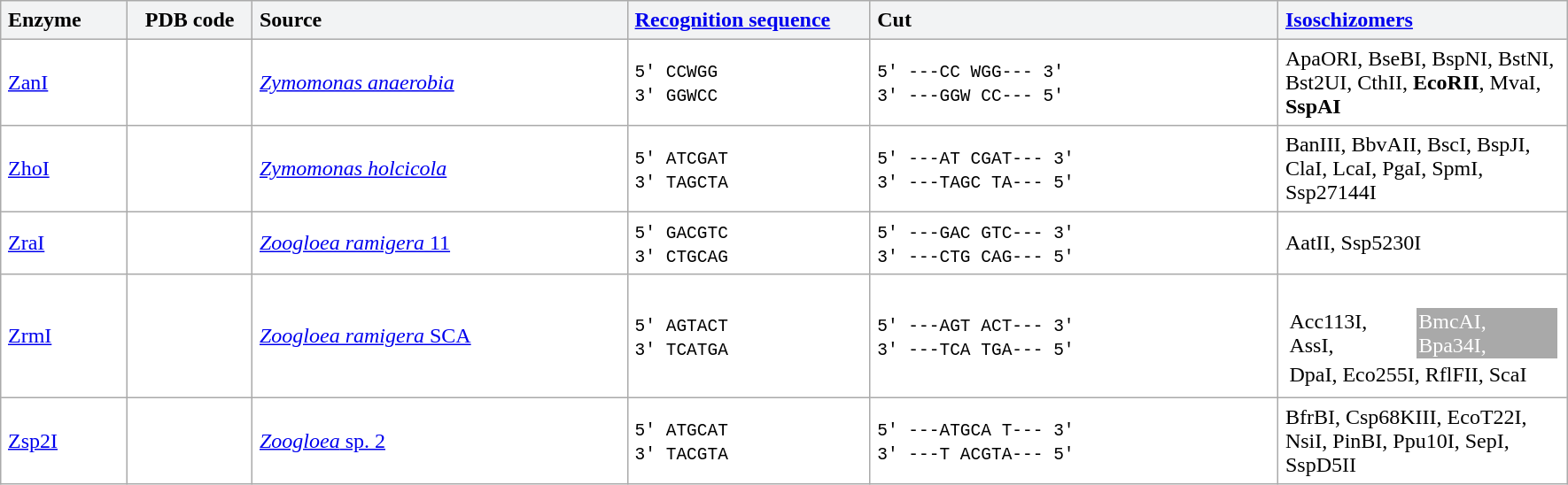<table class="sortable" border="1" cellpadding="5" cellspacing="0" style="border:1px solid #aaa; width:1180px; border-collapse:collapse">
<tr>
<td align="left" style="background:#F2F3F4" width="87px"><strong>Enzyme</strong></td>
<td align="center" style="background:#F2F3F4" width="88px"><strong>PDB code</strong></td>
<td align="left" style="background:#F2F3F4" width="290px"><strong>Source</strong></td>
<td align="left" style="background:#F2F3F4" width="180px"><strong><a href='#'>Recognition sequence</a></strong></td>
<td align="left" style="background:#F2F3F4" width="320px"><strong>Cut</strong></td>
<td align="left" style="background:#F2F3F4" width="215px"><strong><a href='#'>Isoschizomers</a></strong></td>
</tr>
<tr>
<td><a href='#'>ZanI</a></td>
<td></td>
<td><em><a href='#'>Zymomonas anaerobia</a></em></td>
<td><code> 5' CCWGG </code><br> <code> 3' GGWCC </code></td>
<td><code> 5' ---CC  WGG--- 3' </code><br> <code> 3' ---GGW  CC--- 5' </code></td>
<td>ApaORI, BseBI, BspNI, BstNI, Bst2UI, CthII, <span><strong>EcoRII</strong></span>, MvaI, <span><strong>SspAI</strong></span></td>
</tr>
<tr>
<td><a href='#'>ZhoI</a></td>
<td></td>
<td><em><a href='#'>Zymomonas holcicola</a></em></td>
<td><code> 5' ATCGAT </code><br> <code> 3' TAGCTA </code></td>
<td><code> 5' ---AT  CGAT--- 3' </code><br> <code> 3' ---TAGC  TA--- 5' </code></td>
<td>BanIII, BbvAII, BscI, BspJI, ClaI, LcaI, PgaI, SpmI, Ssp27144I</td>
</tr>
<tr>
<td><a href='#'>ZraI</a></td>
<td></td>
<td><a href='#'><em>Zoogloea ramigera</em> 11</a></td>
<td><code> 5' GACGTC </code><br> <code> 3' CTGCAG </code></td>
<td><code> 5' ---GAC  GTC--- 3' </code><br> <code> 3' ---CTG  CAG--- 5' </code></td>
<td>AatII, Ssp5230I</td>
</tr>
<tr>
<td><a href='#'>ZrmI</a></td>
<td></td>
<td><a href='#'><em>Zoogloea ramigera</em> SCA</a></td>
<td><code> 5' AGTACT </code><br> <code> 3' TCATGA </code></td>
<td><code> 5' ---AGT  ACT--- 3' </code><br> <code> 3' ---TCA  TGA--- 5' </code></td>
<td><br><table>
<tr>
<td>Acc113I, AssI,</td>
<td style="background: darkgray; color: white">BmcAI, Bpa34I,</td>
</tr>
<tr>
<td colspan="2">DpaI, Eco255I, RflFII, ScaI</td>
</tr>
</table>
</td>
</tr>
<tr>
<td><a href='#'>Zsp2I</a></td>
<td></td>
<td><a href='#'><em>Zoogloea</em> sp. 2</a></td>
<td><code> 5' ATGCAT </code><br> <code> 3' TACGTA </code></td>
<td><code> 5' ---ATGCA  T--- 3' </code><br> <code> 3' ---T  ACGTA--- 5'</code></td>
<td>BfrBI, Csp68KIII, EcoT22I, NsiI, PinBI, Ppu10I, SepI, SspD5II</td>
</tr>
</table>
